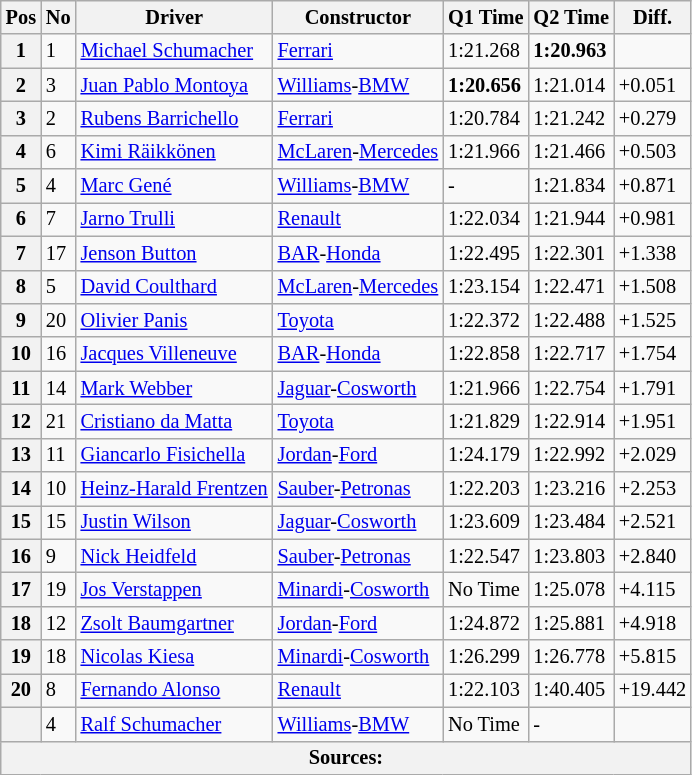<table class="wikitable sortable" style="font-size: 85%;">
<tr>
<th>Pos</th>
<th>No</th>
<th>Driver</th>
<th>Constructor</th>
<th>Q1 Time</th>
<th>Q2 Time</th>
<th>Diff.</th>
</tr>
<tr>
<th>1</th>
<td>1</td>
<td data-sort-value="scm"> <a href='#'>Michael Schumacher</a></td>
<td><a href='#'>Ferrari</a></td>
<td>1:21.268</td>
<td><strong>1:20.963</strong></td>
<td></td>
</tr>
<tr>
<th>2</th>
<td>3</td>
<td data-sort-value="mon"> <a href='#'>Juan Pablo Montoya</a></td>
<td><a href='#'>Williams</a>-<a href='#'>BMW</a></td>
<td><strong>1:20.656</strong></td>
<td>1:21.014</td>
<td>+0.051</td>
</tr>
<tr>
<th>3</th>
<td>2</td>
<td data-sort-value="bar"> <a href='#'>Rubens Barrichello</a></td>
<td><a href='#'>Ferrari</a></td>
<td>1:20.784</td>
<td>1:21.242</td>
<td>+0.279</td>
</tr>
<tr>
<th>4</th>
<td>6</td>
<td data-sort-value="rai"> <a href='#'>Kimi Räikkönen</a></td>
<td><a href='#'>McLaren</a>-<a href='#'>Mercedes</a></td>
<td>1:21.966</td>
<td>1:21.466</td>
<td>+0.503</td>
</tr>
<tr>
<th>5</th>
<td>4</td>
<td data-sort-value="gen"> <a href='#'>Marc Gené</a></td>
<td><a href='#'>Williams</a>-<a href='#'>BMW</a></td>
<td data-sort-value="21">-</td>
<td>1:21.834</td>
<td>+0.871</td>
</tr>
<tr>
<th>6</th>
<td>7</td>
<td data-sort-value="tru"> <a href='#'>Jarno Trulli</a></td>
<td><a href='#'>Renault</a></td>
<td>1:22.034</td>
<td>1:21.944</td>
<td>+0.981</td>
</tr>
<tr>
<th>7</th>
<td>17</td>
<td data-sort-value="but"> <a href='#'>Jenson Button</a></td>
<td><a href='#'>BAR</a>-<a href='#'>Honda</a></td>
<td>1:22.495</td>
<td>1:22.301</td>
<td>+1.338</td>
</tr>
<tr>
<th>8</th>
<td>5</td>
<td data-sort-value="cou"> <a href='#'>David Coulthard</a></td>
<td><a href='#'>McLaren</a>-<a href='#'>Mercedes</a></td>
<td>1:23.154</td>
<td>1:22.471</td>
<td>+1.508</td>
</tr>
<tr>
<th>9</th>
<td>20</td>
<td data-sort-value="pan"> <a href='#'>Olivier Panis</a></td>
<td><a href='#'>Toyota</a></td>
<td>1:22.372</td>
<td>1:22.488</td>
<td>+1.525</td>
</tr>
<tr>
<th>10</th>
<td>16</td>
<td data-sort-value="vil"> <a href='#'>Jacques Villeneuve</a></td>
<td><a href='#'>BAR</a>-<a href='#'>Honda</a></td>
<td>1:22.858</td>
<td>1:22.717</td>
<td>+1.754</td>
</tr>
<tr>
<th>11</th>
<td>14</td>
<td data-sort-value="web"> <a href='#'>Mark Webber</a></td>
<td><a href='#'>Jaguar</a>-<a href='#'>Cosworth</a></td>
<td>1:21.966</td>
<td>1:22.754</td>
<td>+1.791</td>
</tr>
<tr>
<th>12</th>
<td>21</td>
<td data-sort-value="da m"> <a href='#'>Cristiano da Matta</a></td>
<td><a href='#'>Toyota</a></td>
<td>1:21.829</td>
<td>1:22.914</td>
<td>+1.951</td>
</tr>
<tr>
<th>13</th>
<td>11</td>
<td data-sort-value="fis"> <a href='#'>Giancarlo Fisichella</a></td>
<td><a href='#'>Jordan</a>-<a href='#'>Ford</a></td>
<td>1:24.179</td>
<td>1:22.992</td>
<td>+2.029</td>
</tr>
<tr>
<th>14</th>
<td>10</td>
<td data-sort-value="fre"> <a href='#'>Heinz-Harald Frentzen</a></td>
<td><a href='#'>Sauber</a>-<a href='#'>Petronas</a></td>
<td>1:22.203</td>
<td>1:23.216</td>
<td>+2.253</td>
</tr>
<tr>
<th>15</th>
<td>15</td>
<td data-sort-value="wil"> <a href='#'>Justin Wilson</a></td>
<td><a href='#'>Jaguar</a>-<a href='#'>Cosworth</a></td>
<td>1:23.609</td>
<td>1:23.484</td>
<td>+2.521</td>
</tr>
<tr>
<th>16</th>
<td>9</td>
<td data-sort-value="hei"> <a href='#'>Nick Heidfeld</a></td>
<td><a href='#'>Sauber</a>-<a href='#'>Petronas</a></td>
<td>1:22.547</td>
<td>1:23.803</td>
<td>+2.840</td>
</tr>
<tr>
<th>17</th>
<td>19</td>
<td data-sort-value="ver"> <a href='#'>Jos Verstappen</a></td>
<td><a href='#'>Minardi</a>-<a href='#'>Cosworth</a></td>
<td>No Time</td>
<td>1:25.078</td>
<td>+4.115</td>
</tr>
<tr>
<th>18</th>
<td>12</td>
<td data-sort-value="bau"> <a href='#'>Zsolt Baumgartner</a></td>
<td><a href='#'>Jordan</a>-<a href='#'>Ford</a></td>
<td>1:24.872</td>
<td>1:25.881</td>
<td>+4.918</td>
</tr>
<tr>
<th>19</th>
<td>18</td>
<td data-sort-value="kie"> <a href='#'>Nicolas Kiesa</a></td>
<td><a href='#'>Minardi</a>-<a href='#'>Cosworth</a></td>
<td>1:26.299</td>
<td>1:26.778</td>
<td>+5.815</td>
</tr>
<tr>
<th>20</th>
<td>8</td>
<td data-sort-value="alo"> <a href='#'>Fernando Alonso</a></td>
<td><a href='#'>Renault</a></td>
<td>1:22.103</td>
<td>1:40.405</td>
<td>+19.442</td>
</tr>
<tr>
<th></th>
<td>4</td>
<td> <a href='#'>Ralf Schumacher</a></td>
<td><a href='#'>Williams</a>-<a href='#'>BMW</a></td>
<td data-sort-value="21">No Time</td>
<td data-sort-value="21">-</td>
<td data-sort-value="21"></td>
</tr>
<tr>
<th colspan="7">Sources:</th>
</tr>
</table>
